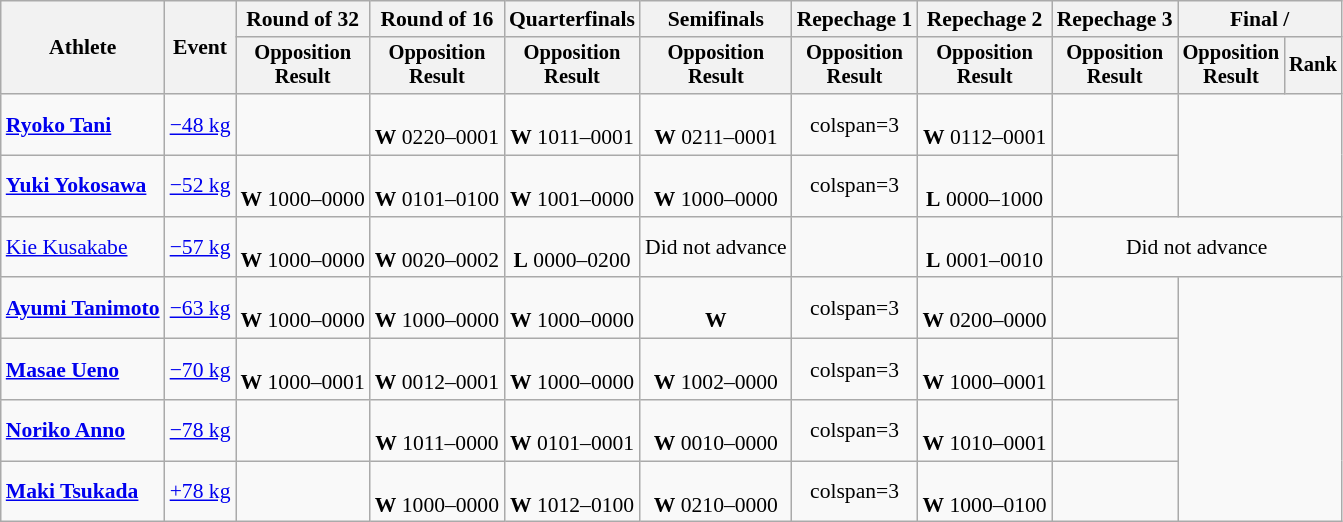<table class="wikitable" style="font-size:90%">
<tr>
<th rowspan="2">Athlete</th>
<th rowspan="2">Event</th>
<th>Round of 32</th>
<th>Round of 16</th>
<th>Quarterfinals</th>
<th>Semifinals</th>
<th>Repechage 1</th>
<th>Repechage 2</th>
<th>Repechage 3</th>
<th colspan=2>Final / </th>
</tr>
<tr style="font-size:95%">
<th>Opposition<br>Result</th>
<th>Opposition<br>Result</th>
<th>Opposition<br>Result</th>
<th>Opposition<br>Result</th>
<th>Opposition<br>Result</th>
<th>Opposition<br>Result</th>
<th>Opposition<br>Result</th>
<th>Opposition<br>Result</th>
<th>Rank</th>
</tr>
<tr align=center>
<td align=left><strong><a href='#'>Ryoko Tani</a></strong></td>
<td align=left><a href='#'>−48 kg</a></td>
<td></td>
<td><br><strong>W</strong> 0220–0001</td>
<td><br><strong>W</strong> 1011–0001</td>
<td><br><strong>W</strong> 0211–0001</td>
<td>colspan=3 </td>
<td><br><strong>W</strong> 0112–0001</td>
<td></td>
</tr>
<tr align=center>
<td align=left><strong><a href='#'>Yuki Yokosawa</a></strong></td>
<td align=left><a href='#'>−52 kg</a></td>
<td><br><strong>W</strong> 1000–0000</td>
<td><br><strong>W</strong> 0101–0100</td>
<td><br><strong>W</strong> 1001–0000</td>
<td><br><strong>W</strong> 1000–0000</td>
<td>colspan=3 </td>
<td><br><strong>L</strong> 0000–1000</td>
<td></td>
</tr>
<tr align=center>
<td align=left><a href='#'>Kie Kusakabe</a></td>
<td align=left><a href='#'>−57 kg</a></td>
<td><br><strong>W</strong> 1000–0000</td>
<td><br><strong>W</strong> 0020–0002</td>
<td><br><strong>L</strong> 0000–0200</td>
<td>Did not advance</td>
<td></td>
<td><br><strong>L</strong> 0001–0010</td>
<td colspan=3>Did not advance</td>
</tr>
<tr align=center>
<td align=left><strong><a href='#'>Ayumi Tanimoto</a></strong></td>
<td align=left><a href='#'>−63 kg</a></td>
<td><br><strong>W</strong> 1000–0000</td>
<td><br><strong>W</strong> 1000–0000</td>
<td><br><strong>W</strong> 1000–0000</td>
<td><br><strong>W</strong> </td>
<td>colspan=3 </td>
<td><br><strong>W</strong> 0200–0000</td>
<td></td>
</tr>
<tr align=center>
<td align=left><strong><a href='#'>Masae Ueno</a></strong></td>
<td align=left><a href='#'>−70 kg</a></td>
<td><br><strong>W</strong> 1000–0001</td>
<td><br><strong>W</strong> 0012–0001</td>
<td><br><strong>W</strong> 1000–0000</td>
<td><br><strong>W</strong> 1002–0000</td>
<td>colspan=3 </td>
<td><br><strong>W</strong> 1000–0001</td>
<td></td>
</tr>
<tr align=center>
<td align=left><strong><a href='#'>Noriko Anno</a></strong></td>
<td align=left><a href='#'>−78 kg</a></td>
<td></td>
<td><br><strong>W</strong> 1011–0000</td>
<td><br><strong>W</strong> 0101–0001</td>
<td><br><strong>W</strong> 0010–0000</td>
<td>colspan=3 </td>
<td><br><strong>W</strong> 1010–0001</td>
<td></td>
</tr>
<tr align=center>
<td align=left><strong><a href='#'>Maki Tsukada</a></strong></td>
<td align=left><a href='#'>+78 kg</a></td>
<td></td>
<td><br><strong>W</strong> 1000–0000</td>
<td><br><strong>W</strong> 1012–0100</td>
<td><br><strong>W</strong> 0210–0000</td>
<td>colspan=3 </td>
<td><br><strong>W</strong> 1000–0100</td>
<td></td>
</tr>
</table>
